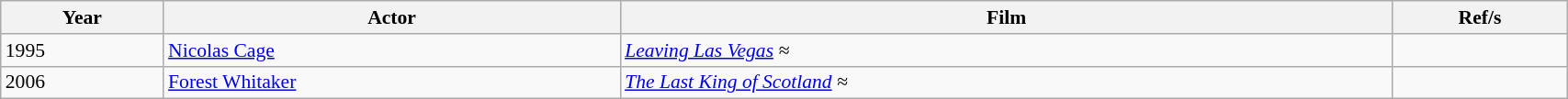<table class="wikitable sortable" style="width:90%; font-size:90%; white-space:nowrap;">
<tr>
<th>Year</th>
<th>Actor</th>
<th>Film</th>
<th>Ref/s</th>
</tr>
<tr>
<td>1995</td>
<td><a href='#'>Nicolas Cage</a></td>
<td><em><a href='#'>Leaving Las Vegas</a> ≈</em></td>
<td></td>
</tr>
<tr>
<td>2006</td>
<td><a href='#'>Forest Whitaker</a></td>
<td><a href='#'><em>The Last King of Scotland</em></a> <em>≈</em></td>
<td></td>
</tr>
</table>
